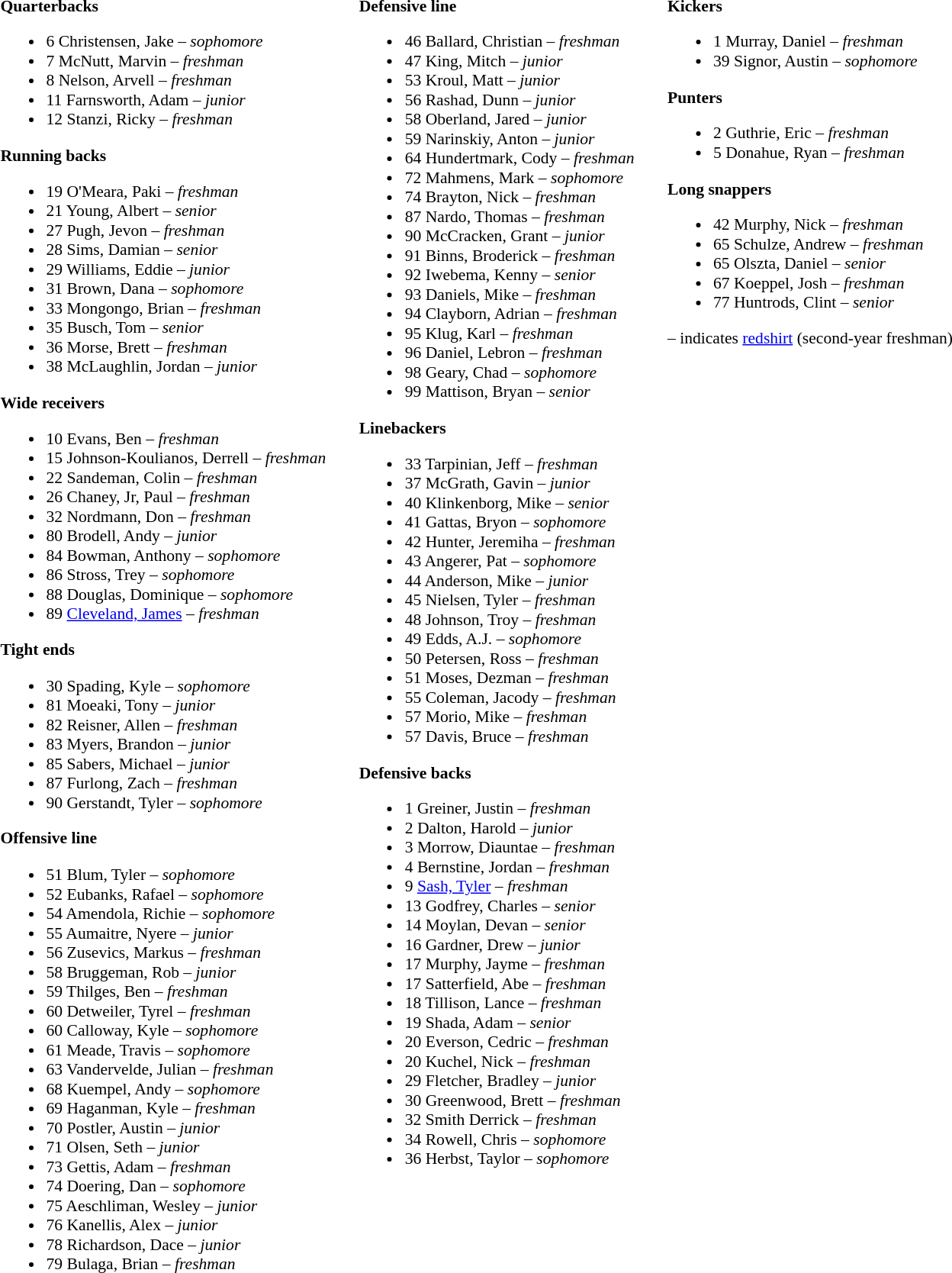<table class="toccolours" style="border-collapse: collapse; font-size:90%;">
<tr>
<td colspan="7" style="text-align:center;"> </td>
</tr>
<tr>
<td valign="top"><br><strong>Quarterbacks</strong><ul><li>6 Christensen, Jake – <em>sophomore</em></li><li>7 McNutt, Marvin – <em>freshman</em></li><li>8 Nelson, Arvell – <em> freshman</em></li><li>11 Farnsworth, Adam – <em>junior</em></li><li>12 Stanzi, Ricky – <em> freshman</em></li></ul><strong>Running backs</strong><ul><li>19 O'Meara, Paki – <em> freshman</em></li><li>21 Young, Albert – <em>senior</em></li><li>27 Pugh, Jevon – <em>freshman</em></li><li>28 Sims, Damian – <em>senior</em></li><li>29 Williams, Eddie – <em>junior</em></li><li>31 Brown, Dana – <em>sophomore</em></li><li>33 Mongongo, Brian – <em> freshman</em></li><li>35 Busch, Tom – <em>senior</em></li><li>36 Morse, Brett – <em> freshman</em></li><li>38 McLaughlin, Jordan – <em>junior</em></li></ul><strong>Wide receivers</strong><ul><li>10 Evans, Ben – <em> freshman</em></li><li>15 Johnson-Koulianos, Derrell – <em> freshman</em></li><li>22 Sandeman, Colin – <em>freshman</em></li><li>26 Chaney, Jr, Paul – <em> freshman</em></li><li>32 Nordmann, Don – <em> freshman</em></li><li>80 Brodell, Andy – <em>junior</em></li><li>84 Bowman, Anthony – <em>sophomore</em></li><li>86 Stross, Trey – <em>sophomore</em></li><li>88 Douglas, Dominique – <em>sophomore</em></li><li>89 <a href='#'>Cleveland, James</a> – <em> freshman</em></li></ul><strong>Tight ends</strong><ul><li>30 Spading, Kyle – <em>sophomore</em></li><li>81 Moeaki, Tony – <em>junior</em></li><li>82 Reisner, Allen – <em>freshman</em></li><li>83 Myers, Brandon – <em>junior</em></li><li>85 Sabers, Michael – <em>junior</em></li><li>87 Furlong, Zach – <em>freshman</em></li><li>90 Gerstandt, Tyler – <em>sophomore</em></li></ul><strong>Offensive line</strong><ul><li>51 Blum, Tyler – <em>sophomore</em></li><li>52 Eubanks, Rafael – <em>sophomore</em></li><li>54 Amendola, Richie – <em>sophomore</em></li><li>55 Aumaitre, Nyere – <em>junior</em></li><li>56 Zusevics, Markus – <em>freshman</em></li><li>58 Bruggeman, Rob – <em>junior</em></li><li>59 Thilges, Ben – <em>freshman</em></li><li>60 Detweiler, Tyrel – <em>freshman</em></li><li>60 Calloway, Kyle – <em>sophomore</em></li><li>61 Meade, Travis – <em>sophomore</em></li><li>63 Vandervelde, Julian – <em> freshman</em></li><li>68 Kuempel, Andy – <em>sophomore</em></li><li>69 Haganman, Kyle – <em> freshman</em></li><li>70 Postler, Austin – <em>junior</em></li><li>71 Olsen, Seth – <em>junior</em></li><li>73 Gettis, Adam – <em>freshman</em></li><li>74 Doering, Dan – <em>sophomore</em></li><li>75 Aeschliman, Wesley – <em>junior</em></li><li>76 Kanellis, Alex – <em>junior</em></li><li>78 Richardson, Dace – <em>junior</em></li><li>79 Bulaga, Brian – <em>freshman</em></li></ul></td>
<td width="25"> </td>
<td valign="top"><br><strong>Defensive line</strong><ul><li>46 Ballard, Christian – <em>freshman</em></li><li>47 King, Mitch – <em>junior</em></li><li>53 Kroul, Matt – <em>junior</em></li><li>56 Rashad, Dunn – <em>junior</em></li><li>58 Oberland, Jared – <em>junior</em></li><li>59 Narinskiy, Anton – <em>junior</em></li><li>64 Hundertmark, Cody – <em>freshman</em></li><li>72 Mahmens, Mark – <em>sophomore</em></li><li>74 Brayton, Nick – <em>freshman</em></li><li>87 Nardo, Thomas – <em>freshman</em></li><li>90 McCracken, Grant – <em>junior</em></li><li>91 Binns, Broderick – <em>freshman</em></li><li>92 Iwebema, Kenny – <em>senior</em></li><li>93 Daniels, Mike – <em>freshman</em></li><li>94 Clayborn, Adrian – <em> freshman</em></li><li>95 Klug, Karl – <em> freshman</em></li><li>96 Daniel, Lebron – <em>freshman</em></li><li>98 Geary, Chad – <em>sophomore</em></li><li>99 Mattison, Bryan – <em>senior</em></li></ul><strong>Linebackers</strong><ul><li>33 Tarpinian, Jeff – <em> freshman</em></li><li>37 McGrath, Gavin – <em>junior</em></li><li>40 Klinkenborg, Mike – <em>senior</em></li><li>41 Gattas, Bryon – <em>sophomore</em></li><li>42 Hunter, Jeremiha – <em> freshman</em></li><li>43 Angerer, Pat – <em>sophomore</em></li><li>44 Anderson, Mike – <em>junior</em></li><li>45 Nielsen, Tyler – <em>freshman</em></li><li>48 Johnson, Troy – <em> freshman</em></li><li>49 Edds, A.J. – <em>sophomore</em></li><li>50 Petersen, Ross – <em> freshman</em></li><li>51 Moses, Dezman – <em>freshman</em></li><li>55 Coleman, Jacody – <em>freshman</em></li><li>57 Morio, Mike – <em> freshman</em></li><li>57 Davis, Bruce – <em>freshman</em></li></ul><strong>Defensive backs</strong><ul><li>1 Greiner, Justin – <em> freshman</em></li><li>2 Dalton, Harold – <em>junior</em></li><li>3 Morrow, Diauntae – <em>freshman</em></li><li>4 Bernstine, Jordan – <em>freshman</em></li><li>9 <a href='#'>Sash, Tyler</a> – <em>freshman</em></li><li>13 Godfrey, Charles – <em>senior</em></li><li>14 Moylan, Devan – <em>senior</em></li><li>16 Gardner, Drew – <em>junior</em></li><li>17 Murphy, Jayme – <em> freshman</em></li><li>17 Satterfield, Abe – <em>freshman</em></li><li>18 Tillison, Lance – <em> freshman</em></li><li>19 Shada, Adam – <em>senior</em></li><li>20 Everson, Cedric – <em>freshman</em></li><li>20 Kuchel, Nick – <em> freshman</em></li><li>29 Fletcher, Bradley – <em>junior</em></li><li>30 Greenwood, Brett – <em> freshman</em></li><li>32 Smith Derrick – <em> freshman</em></li><li>34 Rowell, Chris – <em>sophomore</em></li><li>36 Herbst, Taylor – <em>sophomore</em></li></ul></td>
<td width="25"> </td>
<td valign="top"><br><strong>Kickers</strong><ul><li>1 Murray, Daniel – <em> freshman</em></li><li>39 Signor, Austin – <em>sophomore</em></li></ul><strong>Punters</strong><ul><li>2 Guthrie, Eric – <em>freshman</em></li><li>5 Donahue, Ryan – <em> freshman</em></li></ul><strong>Long snappers</strong><ul><li>42 Murphy, Nick – <em>freshman</em></li><li>65 Schulze, Andrew – <em> freshman</em></li><li>65 Olszta, Daniel – <em>senior</em></li><li>67 Koeppel, Josh – <em> freshman</em></li><li>77 Huntrods, Clint – <em>senior</em></li></ul> – indicates <a href='#'>redshirt</a> (second-year freshman)</td>
</tr>
</table>
